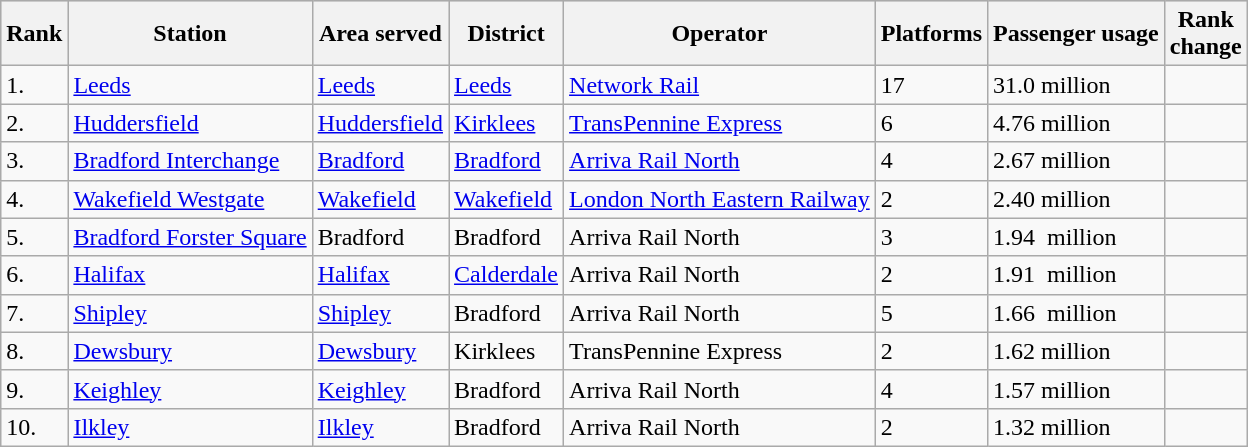<table class="wikitable sortable"  width= align=center>
<tr style="background:lightgrey;">
<th>Rank</th>
<th>Station</th>
<th>Area served</th>
<th>District</th>
<th>Operator</th>
<th>Platforms</th>
<th>Passenger usage</th>
<th>Rank<br>change</th>
</tr>
<tr>
<td>1.</td>
<td><a href='#'>Leeds</a></td>
<td><a href='#'>Leeds</a></td>
<td><a href='#'>Leeds</a></td>
<td><a href='#'>Network Rail</a></td>
<td>17</td>
<td>31.0 million</td>
<td></td>
</tr>
<tr>
<td>2.</td>
<td><a href='#'>Huddersfield</a></td>
<td><a href='#'>Huddersfield</a></td>
<td><a href='#'>Kirklees</a></td>
<td><a href='#'>TransPennine Express</a></td>
<td>6</td>
<td>4.76 million</td>
<td></td>
</tr>
<tr>
<td>3.</td>
<td><a href='#'>Bradford Interchange</a></td>
<td><a href='#'>Bradford</a></td>
<td><a href='#'>Bradford</a></td>
<td><a href='#'>Arriva Rail North</a></td>
<td>4</td>
<td>2.67 million</td>
<td></td>
</tr>
<tr>
<td>4.</td>
<td><a href='#'>Wakefield Westgate</a></td>
<td><a href='#'>Wakefield</a></td>
<td><a href='#'>Wakefield</a></td>
<td><a href='#'>London North Eastern Railway</a></td>
<td>2</td>
<td>2.40 million</td>
<td></td>
</tr>
<tr>
<td>5.</td>
<td><a href='#'>Bradford Forster Square</a></td>
<td>Bradford</td>
<td>Bradford</td>
<td>Arriva Rail North</td>
<td>3</td>
<td>1.94  million</td>
<td></td>
</tr>
<tr>
<td>6.</td>
<td><a href='#'>Halifax</a></td>
<td><a href='#'>Halifax</a></td>
<td><a href='#'>Calderdale</a></td>
<td>Arriva Rail North</td>
<td>2</td>
<td>1.91  million</td>
<td></td>
</tr>
<tr>
<td>7.</td>
<td><a href='#'>Shipley</a></td>
<td><a href='#'>Shipley</a></td>
<td>Bradford</td>
<td>Arriva Rail North</td>
<td>5</td>
<td>1.66  million</td>
<td></td>
</tr>
<tr>
<td>8.</td>
<td><a href='#'>Dewsbury</a></td>
<td><a href='#'>Dewsbury</a></td>
<td>Kirklees</td>
<td>TransPennine Express</td>
<td>2</td>
<td>1.62 million</td>
<td></td>
</tr>
<tr>
<td>9.</td>
<td><a href='#'>Keighley</a></td>
<td><a href='#'>Keighley</a></td>
<td>Bradford</td>
<td>Arriva Rail North</td>
<td>4</td>
<td>1.57 million</td>
<td></td>
</tr>
<tr>
<td>10.</td>
<td><a href='#'>Ilkley</a></td>
<td><a href='#'>Ilkley</a></td>
<td>Bradford</td>
<td>Arriva Rail North</td>
<td>2</td>
<td>1.32 million</td>
<td></td>
</tr>
</table>
